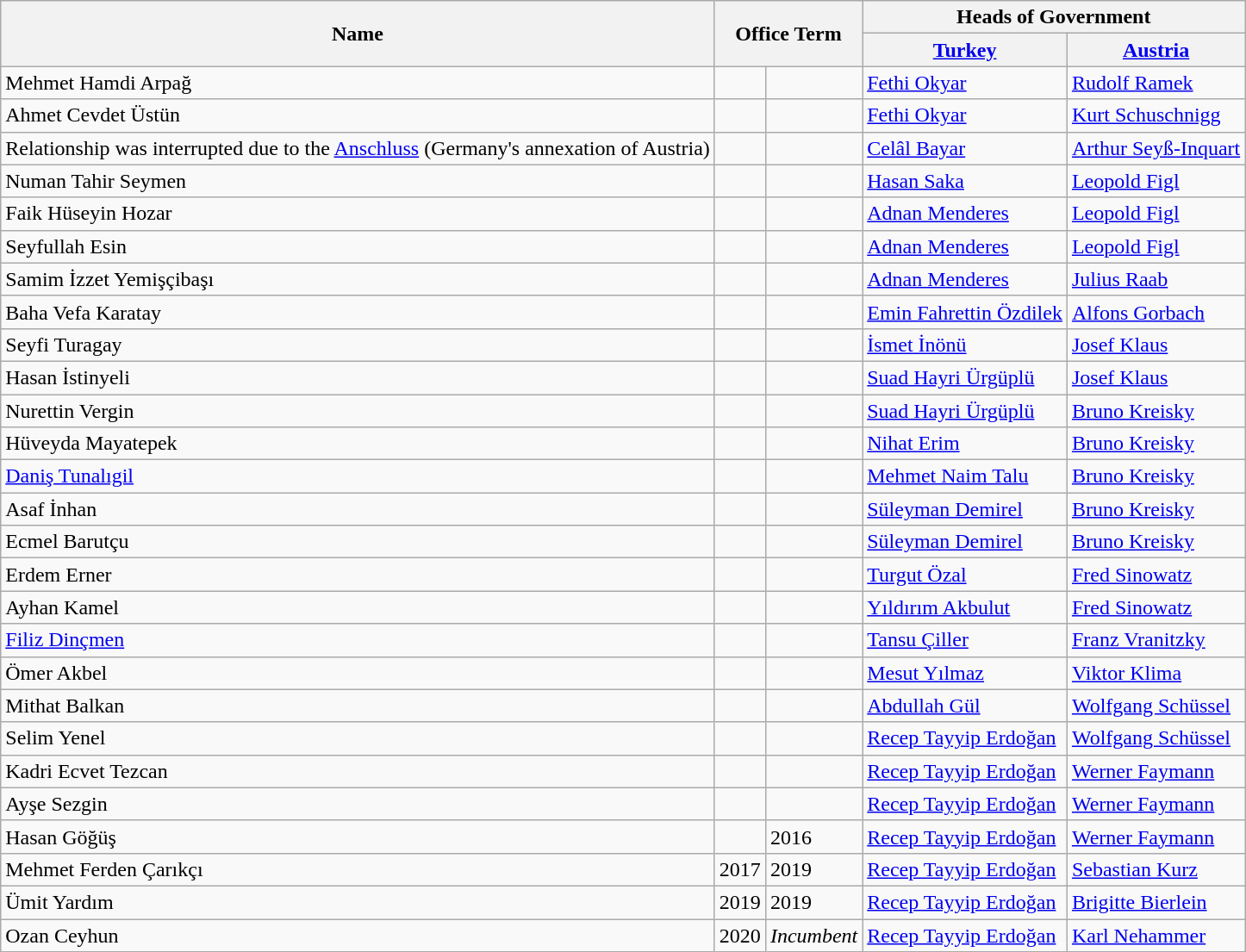<table class="wikitable sortable">
<tr>
<th rowspan="2">Name</th>
<th colspan="2" rowspan="2">Office Term</th>
<th colspan="2">Heads of Government</th>
</tr>
<tr>
<th><a href='#'>Turkey</a></th>
<th><a href='#'>Austria</a></th>
</tr>
<tr>
<td>Mehmet Hamdi Arpağ</td>
<td></td>
<td></td>
<td><a href='#'>Fethi Okyar</a></td>
<td><a href='#'>Rudolf Ramek</a></td>
</tr>
<tr>
<td>Ahmet Cevdet Üstün</td>
<td></td>
<td></td>
<td><a href='#'>Fethi Okyar</a></td>
<td><a href='#'>Kurt Schuschnigg</a></td>
</tr>
<tr>
<td>Relationship was interrupted due to the <a href='#'>Anschluss</a> (Germany's annexation of Austria)</td>
<td></td>
<td></td>
<td><a href='#'>Celâl Bayar</a></td>
<td><a href='#'>Arthur Seyß-Inquart</a></td>
</tr>
<tr>
<td>Numan Tahir Seymen</td>
<td></td>
<td></td>
<td><a href='#'>Hasan Saka</a></td>
<td><a href='#'>Leopold Figl</a></td>
</tr>
<tr>
<td>Faik Hüseyin Hozar</td>
<td></td>
<td></td>
<td><a href='#'>Adnan Menderes</a></td>
<td><a href='#'>Leopold Figl</a></td>
</tr>
<tr>
<td>Seyfullah Esin</td>
<td></td>
<td></td>
<td><a href='#'>Adnan Menderes</a></td>
<td><a href='#'>Leopold Figl</a></td>
</tr>
<tr>
<td>Samim İzzet Yemişçibaşı</td>
<td></td>
<td></td>
<td><a href='#'>Adnan Menderes</a></td>
<td><a href='#'>Julius Raab</a></td>
</tr>
<tr>
<td>Baha Vefa Karatay</td>
<td></td>
<td></td>
<td><a href='#'>Emin Fahrettin Özdilek</a></td>
<td><a href='#'>Alfons Gorbach</a></td>
</tr>
<tr>
<td>Seyfi Turagay</td>
<td></td>
<td></td>
<td><a href='#'>İsmet İnönü</a></td>
<td><a href='#'>Josef Klaus</a></td>
</tr>
<tr>
<td>Hasan İstinyeli</td>
<td></td>
<td></td>
<td><a href='#'>Suad Hayri Ürgüplü</a></td>
<td><a href='#'>Josef Klaus</a></td>
</tr>
<tr>
<td>Nurettin Vergin</td>
<td></td>
<td></td>
<td><a href='#'>Suad Hayri Ürgüplü</a></td>
<td><a href='#'>Bruno Kreisky</a></td>
</tr>
<tr>
<td>Hüveyda Mayatepek</td>
<td></td>
<td></td>
<td><a href='#'>Nihat Erim</a></td>
<td><a href='#'>Bruno Kreisky</a></td>
</tr>
<tr>
<td><a href='#'>Daniş Tunalıgil</a></td>
<td></td>
<td></td>
<td><a href='#'>Mehmet Naim Talu</a></td>
<td><a href='#'>Bruno Kreisky</a></td>
</tr>
<tr>
<td>Asaf İnhan</td>
<td></td>
<td></td>
<td><a href='#'>Süleyman Demirel</a></td>
<td><a href='#'>Bruno Kreisky</a></td>
</tr>
<tr>
<td>Ecmel Barutçu</td>
<td></td>
<td></td>
<td><a href='#'>Süleyman Demirel</a></td>
<td><a href='#'>Bruno Kreisky</a></td>
</tr>
<tr>
<td>Erdem Erner</td>
<td></td>
<td></td>
<td><a href='#'>Turgut Özal</a></td>
<td><a href='#'>Fred Sinowatz</a></td>
</tr>
<tr>
<td>Ayhan Kamel</td>
<td></td>
<td></td>
<td><a href='#'>Yıldırım Akbulut</a></td>
<td><a href='#'>Fred Sinowatz</a></td>
</tr>
<tr>
<td><a href='#'>Filiz Dinçmen</a></td>
<td></td>
<td></td>
<td><a href='#'>Tansu Çiller</a></td>
<td><a href='#'>Franz Vranitzky</a></td>
</tr>
<tr>
<td>Ömer Akbel</td>
<td></td>
<td></td>
<td><a href='#'>Mesut Yılmaz</a></td>
<td><a href='#'>Viktor Klima</a></td>
</tr>
<tr>
<td>Mithat Balkan</td>
<td></td>
<td></td>
<td><a href='#'>Abdullah Gül</a></td>
<td><a href='#'>Wolfgang Schüssel</a></td>
</tr>
<tr>
<td>Selim Yenel</td>
<td></td>
<td></td>
<td><a href='#'>Recep Tayyip Erdoğan</a></td>
<td><a href='#'>Wolfgang Schüssel</a></td>
</tr>
<tr>
<td>Kadri Ecvet Tezcan</td>
<td></td>
<td></td>
<td><a href='#'>Recep Tayyip Erdoğan</a></td>
<td><a href='#'>Werner Faymann</a></td>
</tr>
<tr>
<td>Ayşe Sezgin</td>
<td></td>
<td></td>
<td><a href='#'>Recep Tayyip Erdoğan</a></td>
<td><a href='#'>Werner Faymann</a></td>
</tr>
<tr>
<td>Hasan Göğüş</td>
<td></td>
<td>2016</td>
<td><a href='#'>Recep Tayyip Erdoğan</a></td>
<td><a href='#'>Werner Faymann</a></td>
</tr>
<tr>
<td>Mehmet Ferden Çarıkçı</td>
<td>2017</td>
<td>2019</td>
<td><a href='#'>Recep Tayyip Erdoğan</a></td>
<td><a href='#'>Sebastian Kurz</a></td>
</tr>
<tr>
<td>Ümit Yardım</td>
<td>2019</td>
<td>2019</td>
<td><a href='#'>Recep Tayyip Erdoğan</a></td>
<td><a href='#'>Brigitte Bierlein</a></td>
</tr>
<tr>
<td>Ozan Ceyhun</td>
<td>2020</td>
<td><em>Incumbent</em></td>
<td><a href='#'>Recep Tayyip Erdoğan</a></td>
<td><a href='#'>Karl Nehammer</a></td>
</tr>
</table>
